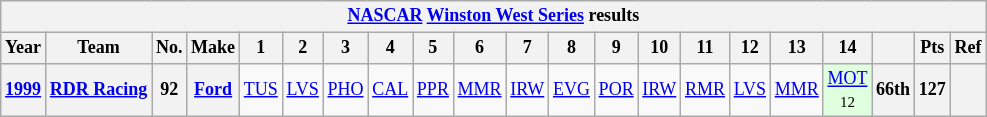<table class="wikitable" style="text-align:center; font-size:75%">
<tr>
<th colspan=23><a href='#'>NASCAR</a> <a href='#'>Winston West Series</a> results</th>
</tr>
<tr>
<th>Year</th>
<th>Team</th>
<th>No.</th>
<th>Make</th>
<th>1</th>
<th>2</th>
<th>3</th>
<th>4</th>
<th>5</th>
<th>6</th>
<th>7</th>
<th>8</th>
<th>9</th>
<th>10</th>
<th>11</th>
<th>12</th>
<th>13</th>
<th>14</th>
<th></th>
<th>Pts</th>
<th>Ref</th>
</tr>
<tr>
<th><a href='#'>1999</a></th>
<th><a href='#'>RDR Racing</a></th>
<th>92</th>
<th><a href='#'>Ford</a></th>
<td><a href='#'>TUS</a></td>
<td><a href='#'>LVS</a></td>
<td><a href='#'>PHO</a></td>
<td><a href='#'>CAL</a></td>
<td><a href='#'>PPR</a></td>
<td><a href='#'>MMR</a></td>
<td><a href='#'>IRW</a></td>
<td><a href='#'>EVG</a></td>
<td><a href='#'>POR</a></td>
<td><a href='#'>IRW</a></td>
<td><a href='#'>RMR</a></td>
<td><a href='#'>LVS</a></td>
<td><a href='#'>MMR</a></td>
<td style="background:#DFFFDF;"><a href='#'>MOT</a><br><small>12</small></td>
<th>66th</th>
<th>127</th>
<th></th>
</tr>
</table>
